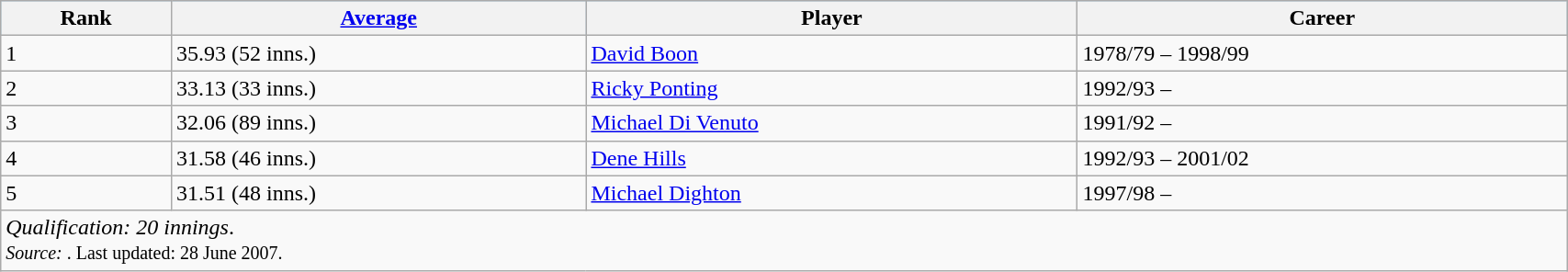<table class="wikitable" width=90%>
<tr bgcolor=#87cefa>
<th>Rank</th>
<th><a href='#'>Average</a></th>
<th>Player</th>
<th>Career</th>
</tr>
<tr>
<td>1</td>
<td>35.93 (52 inns.)</td>
<td><a href='#'>David Boon</a></td>
<td>1978/79 – 1998/99</td>
</tr>
<tr>
<td>2</td>
<td>33.13 (33 inns.)</td>
<td><a href='#'>Ricky Ponting</a></td>
<td>1992/93 –</td>
</tr>
<tr>
<td>3</td>
<td>32.06 (89 inns.)</td>
<td><a href='#'>Michael Di Venuto</a></td>
<td>1991/92 –</td>
</tr>
<tr>
<td>4</td>
<td>31.58 (46 inns.)</td>
<td><a href='#'>Dene Hills</a></td>
<td>1992/93 – 2001/02</td>
</tr>
<tr>
<td>5</td>
<td>31.51 (48 inns.)</td>
<td><a href='#'>Michael Dighton</a></td>
<td>1997/98 –</td>
</tr>
<tr>
<td colspan=4><em>Qualification: 20 innings</em>.<br><small><em>Source: </em>. Last updated: 28 June 2007.</small></td>
</tr>
</table>
